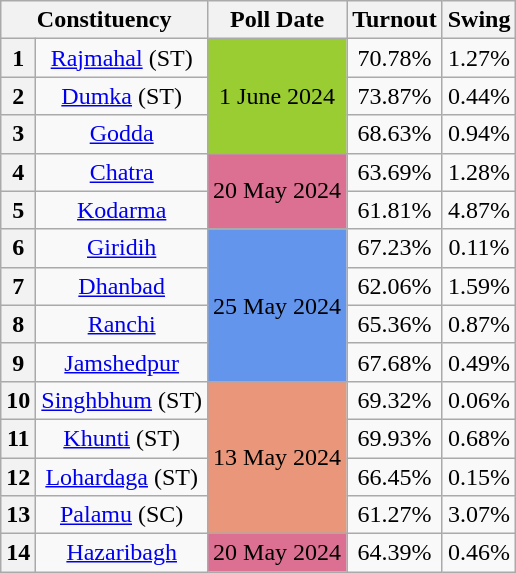<table class="wikitable sortable" style="text-align:center;">
<tr>
<th colspan="2">Constituency</th>
<th>Poll Date</th>
<th>Turnout</th>
<th>Swing</th>
</tr>
<tr>
<th>1</th>
<td><a href='#'>Rajmahal</a> (ST)</td>
<td rowspan="3" bgcolor=#9ACD32>1 June 2024</td>
<td>70.78%</td>
<td> 1.27%</td>
</tr>
<tr>
<th>2</th>
<td><a href='#'>Dumka</a> (ST)</td>
<td>73.87%</td>
<td> 0.44%</td>
</tr>
<tr>
<th>3</th>
<td><a href='#'>Godda</a></td>
<td>68.63%</td>
<td> 0.94%</td>
</tr>
<tr>
<th>4</th>
<td><a href='#'>Chatra</a></td>
<td rowspan="2" bgcolor=#DB7093>20 May 2024</td>
<td>63.69%</td>
<td> 1.28%</td>
</tr>
<tr>
<th>5</th>
<td><a href='#'>Kodarma</a></td>
<td>61.81%</td>
<td> 4.87%</td>
</tr>
<tr>
<th>6</th>
<td><a href='#'>Giridih</a></td>
<td rowspan="4" bgcolor=#6495ED>25 May 2024</td>
<td>67.23%</td>
<td> 0.11%</td>
</tr>
<tr>
<th>7</th>
<td><a href='#'>Dhanbad</a></td>
<td>62.06%</td>
<td> 1.59%</td>
</tr>
<tr>
<th>8</th>
<td><a href='#'>Ranchi</a></td>
<td>65.36%</td>
<td> 0.87%</td>
</tr>
<tr>
<th>9</th>
<td><a href='#'>Jamshedpur</a></td>
<td>67.68%</td>
<td> 0.49%</td>
</tr>
<tr>
<th>10</th>
<td><a href='#'>Singhbhum</a> (ST)</td>
<td rowspan="4" bgcolor=#E9967A>13 May 2024</td>
<td>69.32%</td>
<td> 0.06%</td>
</tr>
<tr>
<th>11</th>
<td><a href='#'>Khunti</a> (ST)</td>
<td>69.93%</td>
<td> 0.68%</td>
</tr>
<tr>
<th>12</th>
<td><a href='#'>Lohardaga</a> (ST)</td>
<td>66.45%</td>
<td> 0.15%</td>
</tr>
<tr>
<th>13</th>
<td><a href='#'>Palamu</a> (SC)</td>
<td>61.27%</td>
<td> 3.07%</td>
</tr>
<tr>
<th>14</th>
<td><a href='#'>Hazaribagh</a></td>
<td bgcolor=#DB7093>20 May 2024</td>
<td>64.39%</td>
<td> 0.46%</td>
</tr>
</table>
